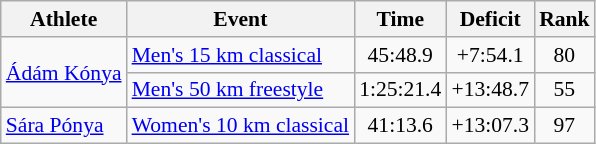<table class="wikitable" style="font-size:90%; text-align:center">
<tr>
<th>Athlete</th>
<th>Event</th>
<th>Time</th>
<th>Deficit</th>
<th>Rank</th>
</tr>
<tr align=center>
<td align=left rowspan=2><a href='#'>Ádám Kónya</a></td>
<td align=left><a href='#'>Men's 15 km classical</a></td>
<td>45:48.9</td>
<td>+7:54.1</td>
<td>80</td>
</tr>
<tr align=center>
<td align=left><a href='#'>Men's 50 km freestyle</a></td>
<td>1:25:21.4</td>
<td>+13:48.7</td>
<td>55</td>
</tr>
<tr align=center>
<td align=left><a href='#'>Sára Pónya</a></td>
<td align=left><a href='#'>Women's 10 km classical</a></td>
<td>41:13.6</td>
<td>+13:07.3</td>
<td>97</td>
</tr>
</table>
